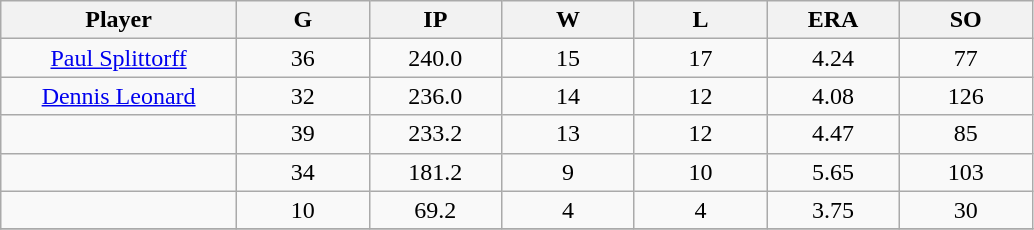<table class="wikitable sortable">
<tr>
<th bgcolor="#DDDDFF" width="16%">Player</th>
<th bgcolor="#DDDDFF" width="9%">G</th>
<th bgcolor="#DDDDFF" width="9%">IP</th>
<th bgcolor="#DDDDFF" width="9%">W</th>
<th bgcolor="#DDDDFF" width="9%">L</th>
<th bgcolor="#DDDDFF" width="9%">ERA</th>
<th bgcolor="#DDDDFF" width="9%">SO</th>
</tr>
<tr align="center">
<td><a href='#'>Paul Splittorff</a></td>
<td>36</td>
<td>240.0</td>
<td>15</td>
<td>17</td>
<td>4.24</td>
<td>77</td>
</tr>
<tr align=center>
<td><a href='#'>Dennis Leonard</a></td>
<td>32</td>
<td>236.0</td>
<td>14</td>
<td>12</td>
<td>4.08</td>
<td>126</td>
</tr>
<tr align=center>
<td></td>
<td>39</td>
<td>233.2</td>
<td>13</td>
<td>12</td>
<td>4.47</td>
<td>85</td>
</tr>
<tr align="center">
<td></td>
<td>34</td>
<td>181.2</td>
<td>9</td>
<td>10</td>
<td>5.65</td>
<td>103</td>
</tr>
<tr align="center">
<td></td>
<td>10</td>
<td>69.2</td>
<td>4</td>
<td>4</td>
<td>3.75</td>
<td>30</td>
</tr>
<tr align="center">
</tr>
</table>
